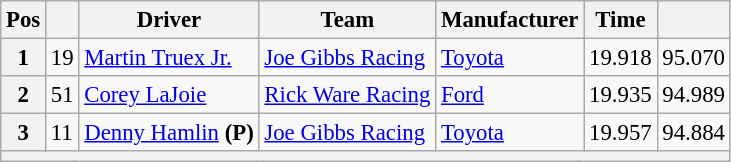<table class="wikitable" style="font-size:95%">
<tr>
<th>Pos</th>
<th></th>
<th>Driver</th>
<th>Team</th>
<th>Manufacturer</th>
<th>Time</th>
<th></th>
</tr>
<tr>
<th>1</th>
<td>19</td>
<td><a href='#'>Martin Truex Jr.</a></td>
<td><a href='#'>Joe Gibbs Racing</a></td>
<td><a href='#'>Toyota</a></td>
<td>19.918</td>
<td>95.070</td>
</tr>
<tr>
<th>2</th>
<td>51</td>
<td><a href='#'>Corey LaJoie</a></td>
<td><a href='#'>Rick Ware Racing</a></td>
<td><a href='#'>Ford</a></td>
<td>19.935</td>
<td>94.989</td>
</tr>
<tr>
<th>3</th>
<td>11</td>
<td><a href='#'>Denny Hamlin</a> <strong>(P)</strong></td>
<td><a href='#'>Joe Gibbs Racing</a></td>
<td><a href='#'>Toyota</a></td>
<td>19.957</td>
<td>94.884</td>
</tr>
<tr>
<th colspan="7"></th>
</tr>
</table>
